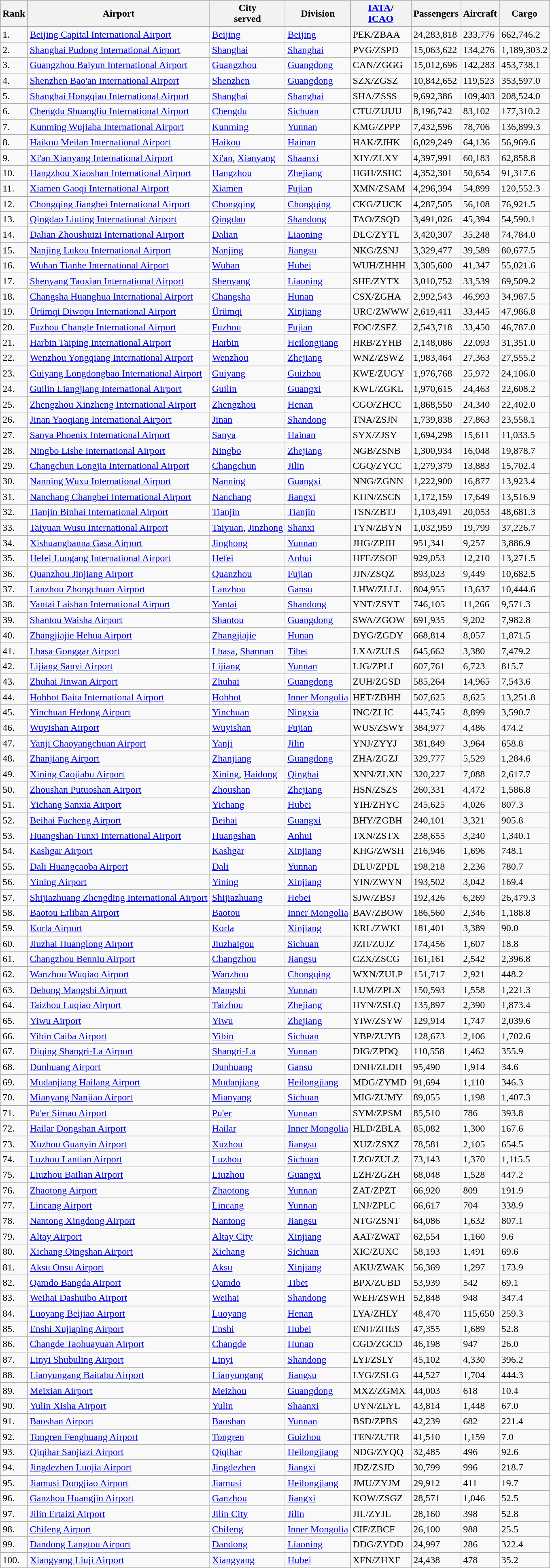<table class="wikitable sortable">
<tr bgcolor=lightgrey>
<th>Rank</th>
<th>Airport</th>
<th>City<br>served</th>
<th>Division</th>
<th><a href='#'>IATA</a>/<br><a href='#'>ICAO</a></th>
<th>Passengers</th>
<th>Aircraft</th>
<th>Cargo</th>
</tr>
<tr>
<td>1.</td>
<td><a href='#'>Beijing Capital International Airport</a></td>
<td><a href='#'>Beijing</a></td>
<td><a href='#'>Beijing</a></td>
<td>PEK/ZBAA</td>
<td>24,283,818</td>
<td>233,776</td>
<td>662,746.2</td>
</tr>
<tr>
<td>2.</td>
<td><a href='#'>Shanghai Pudong International Airport</a></td>
<td><a href='#'>Shanghai</a></td>
<td><a href='#'>Shanghai</a></td>
<td>PVG/ZSPD</td>
<td>15,063,622</td>
<td>134,276</td>
<td>1,189,303.2</td>
</tr>
<tr>
<td>3.</td>
<td><a href='#'>Guangzhou Baiyun International Airport</a></td>
<td><a href='#'>Guangzhou</a></td>
<td><a href='#'>Guangdong</a></td>
<td>CAN/ZGGG</td>
<td>15,012,696</td>
<td>142,283</td>
<td>453,738.1</td>
</tr>
<tr>
<td>4.</td>
<td><a href='#'>Shenzhen Bao'an International Airport</a></td>
<td><a href='#'>Shenzhen</a></td>
<td><a href='#'>Guangdong</a></td>
<td>SZX/ZGSZ</td>
<td>10,842,652</td>
<td>119,523</td>
<td>353,597.0</td>
</tr>
<tr>
<td>5.</td>
<td><a href='#'>Shanghai Hongqiao International Airport</a></td>
<td><a href='#'>Shanghai</a></td>
<td><a href='#'>Shanghai</a></td>
<td>SHA/ZSSS</td>
<td>9,692,386</td>
<td>109,403</td>
<td>208,524.0</td>
</tr>
<tr>
<td>6.</td>
<td><a href='#'>Chengdu Shuangliu International Airport</a></td>
<td><a href='#'>Chengdu</a></td>
<td><a href='#'>Sichuan</a></td>
<td>CTU/ZUUU</td>
<td>8,196,742</td>
<td>83,102</td>
<td>177,310.2</td>
</tr>
<tr>
<td>7.</td>
<td><a href='#'>Kunming Wujiaba International Airport</a></td>
<td><a href='#'>Kunming</a></td>
<td><a href='#'>Yunnan</a></td>
<td>KMG/ZPPP</td>
<td>7,432,596</td>
<td>78,706</td>
<td>136,899.3</td>
</tr>
<tr>
<td>8.</td>
<td><a href='#'>Haikou Meilan International Airport</a></td>
<td><a href='#'>Haikou</a></td>
<td><a href='#'>Hainan</a></td>
<td>HAK/ZJHK</td>
<td>6,029,249</td>
<td>64,136</td>
<td>56,969.6</td>
</tr>
<tr>
<td>9.</td>
<td><a href='#'>Xi'an Xianyang International Airport</a></td>
<td><a href='#'>Xi'an</a>, <a href='#'>Xianyang</a></td>
<td><a href='#'>Shaanxi</a></td>
<td>XIY/ZLXY</td>
<td>4,397,991</td>
<td>60,183</td>
<td>62,858.8</td>
</tr>
<tr>
<td>10.</td>
<td><a href='#'>Hangzhou Xiaoshan International Airport</a></td>
<td><a href='#'>Hangzhou</a></td>
<td><a href='#'>Zhejiang</a></td>
<td>HGH/ZSHC</td>
<td>4,352,301</td>
<td>50,654</td>
<td>91,317.6</td>
</tr>
<tr>
<td>11.</td>
<td><a href='#'>Xiamen Gaoqi International Airport</a></td>
<td><a href='#'>Xiamen</a></td>
<td><a href='#'>Fujian</a></td>
<td>XMN/ZSAM</td>
<td>4,296,394</td>
<td>54,899</td>
<td>120,552.3</td>
</tr>
<tr>
<td>12.</td>
<td><a href='#'>Chongqing Jiangbei International Airport</a></td>
<td><a href='#'>Chongqing</a></td>
<td><a href='#'>Chongqing</a></td>
<td>CKG/ZUCK</td>
<td>4,287,505</td>
<td>56,108</td>
<td>76,921.5</td>
</tr>
<tr>
<td>13.</td>
<td><a href='#'>Qingdao Liuting International Airport</a></td>
<td><a href='#'>Qingdao</a></td>
<td><a href='#'>Shandong</a></td>
<td>TAO/ZSQD</td>
<td>3,491,026</td>
<td>45,394</td>
<td>54,590.1</td>
</tr>
<tr>
<td>14.</td>
<td><a href='#'>Dalian Zhoushuizi International Airport</a></td>
<td><a href='#'>Dalian</a></td>
<td><a href='#'>Liaoning</a></td>
<td>DLC/ZYTL</td>
<td>3,420,307</td>
<td>35,248</td>
<td>74,784.0</td>
</tr>
<tr>
<td>15.</td>
<td><a href='#'>Nanjing Lukou International Airport</a></td>
<td><a href='#'>Nanjing</a></td>
<td><a href='#'>Jiangsu</a></td>
<td>NKG/ZSNJ</td>
<td>3,329,477</td>
<td>39,589</td>
<td>80,677.5</td>
</tr>
<tr>
<td>16.</td>
<td><a href='#'>Wuhan Tianhe International Airport</a></td>
<td><a href='#'>Wuhan</a></td>
<td><a href='#'>Hubei</a></td>
<td>WUH/ZHHH</td>
<td>3,305,600</td>
<td>41,347</td>
<td>55,021.6</td>
</tr>
<tr>
<td>17.</td>
<td><a href='#'>Shenyang Taoxian International Airport</a></td>
<td><a href='#'>Shenyang</a></td>
<td><a href='#'>Liaoning</a></td>
<td>SHE/ZYTX</td>
<td>3,010,752</td>
<td>33,539</td>
<td>69,509.2</td>
</tr>
<tr>
<td>18.</td>
<td><a href='#'>Changsha Huanghua International Airport</a></td>
<td><a href='#'>Changsha</a></td>
<td><a href='#'>Hunan</a></td>
<td>CSX/ZGHA</td>
<td>2,992,543</td>
<td>46,993</td>
<td>34,987.5</td>
</tr>
<tr>
<td>19.</td>
<td><a href='#'>Ürümqi Diwopu International Airport</a></td>
<td><a href='#'>Ürümqi</a></td>
<td><a href='#'>Xinjiang</a></td>
<td>URC/ZWWW</td>
<td>2,619,411</td>
<td>33,445</td>
<td>47,986.8</td>
</tr>
<tr>
<td>20.</td>
<td><a href='#'>Fuzhou Changle International Airport</a></td>
<td><a href='#'>Fuzhou</a></td>
<td><a href='#'>Fujian</a></td>
<td>FOC/ZSFZ</td>
<td>2,543,718</td>
<td>33,450</td>
<td>46,787.0</td>
</tr>
<tr>
<td>21.</td>
<td><a href='#'>Harbin Taiping International Airport</a></td>
<td><a href='#'>Harbin</a></td>
<td><a href='#'>Heilongjiang</a></td>
<td>HRB/ZYHB</td>
<td>2,148,086</td>
<td>22,093</td>
<td>31,351.0</td>
</tr>
<tr>
<td>22.</td>
<td><a href='#'>Wenzhou Yongqiang International Airport</a></td>
<td><a href='#'>Wenzhou</a></td>
<td><a href='#'>Zhejiang</a></td>
<td>WNZ/ZSWZ</td>
<td>1,983,464</td>
<td>27,363</td>
<td>27,555.2</td>
</tr>
<tr>
<td>23.</td>
<td><a href='#'>Guiyang Longdongbao International Airport</a></td>
<td><a href='#'>Guiyang</a></td>
<td><a href='#'>Guizhou</a></td>
<td>KWE/ZUGY</td>
<td>1,976,768</td>
<td>25,972</td>
<td>24,106.0</td>
</tr>
<tr>
<td>24.</td>
<td><a href='#'>Guilin Liangjiang International Airport</a></td>
<td><a href='#'>Guilin</a></td>
<td><a href='#'>Guangxi</a></td>
<td>KWL/ZGKL</td>
<td>1,970,615</td>
<td>24,463</td>
<td>22,608.2</td>
</tr>
<tr>
<td>25.</td>
<td><a href='#'>Zhengzhou Xinzheng International Airport</a></td>
<td><a href='#'>Zhengzhou</a></td>
<td><a href='#'>Henan</a></td>
<td>CGO/ZHCC</td>
<td>1,868,550</td>
<td>24,340</td>
<td>22,402.0</td>
</tr>
<tr>
<td>26.</td>
<td><a href='#'>Jinan Yaoqiang International Airport</a></td>
<td><a href='#'>Jinan</a></td>
<td><a href='#'>Shandong</a></td>
<td>TNA/ZSJN</td>
<td>1,739,838</td>
<td>27,863</td>
<td>23,558.1</td>
</tr>
<tr>
<td>27.</td>
<td><a href='#'>Sanya Phoenix International Airport</a></td>
<td><a href='#'>Sanya</a></td>
<td><a href='#'>Hainan</a></td>
<td>SYX/ZJSY</td>
<td>1,694,298</td>
<td>15,611</td>
<td>11,033.5</td>
</tr>
<tr>
<td>28.</td>
<td><a href='#'>Ningbo Lishe International Airport</a></td>
<td><a href='#'>Ningbo</a></td>
<td><a href='#'>Zhejiang</a></td>
<td>NGB/ZSNB</td>
<td>1,300,934</td>
<td>16,048</td>
<td>19,878.7</td>
</tr>
<tr>
<td>29.</td>
<td><a href='#'>Changchun Longjia International Airport</a></td>
<td><a href='#'>Changchun</a></td>
<td><a href='#'>Jilin</a></td>
<td>CGQ/ZYCC</td>
<td>1,279,379</td>
<td>13,883</td>
<td>15,702.4</td>
</tr>
<tr>
<td>30.</td>
<td><a href='#'>Nanning Wuxu International Airport</a></td>
<td><a href='#'>Nanning</a></td>
<td><a href='#'>Guangxi</a></td>
<td>NNG/ZGNN</td>
<td>1,222,900</td>
<td>16,877</td>
<td>13,923.4</td>
</tr>
<tr>
<td>31.</td>
<td><a href='#'>Nanchang Changbei International Airport</a></td>
<td><a href='#'>Nanchang</a></td>
<td><a href='#'>Jiangxi</a></td>
<td>KHN/ZSCN</td>
<td>1,172,159</td>
<td>17,649</td>
<td>13,516.9</td>
</tr>
<tr>
<td>32.</td>
<td><a href='#'>Tianjin Binhai International Airport</a></td>
<td><a href='#'>Tianjin</a></td>
<td><a href='#'>Tianjin</a></td>
<td>TSN/ZBTJ</td>
<td>1,103,491</td>
<td>20,053</td>
<td>48,681.3</td>
</tr>
<tr>
<td>33.</td>
<td><a href='#'>Taiyuan Wusu International Airport</a></td>
<td><a href='#'>Taiyuan</a>, <a href='#'>Jinzhong</a></td>
<td><a href='#'>Shanxi</a></td>
<td>TYN/ZBYN</td>
<td>1,032,959</td>
<td>19,799</td>
<td>37,226.7</td>
</tr>
<tr>
<td>34.</td>
<td><a href='#'>Xishuangbanna Gasa Airport</a></td>
<td><a href='#'>Jinghong</a></td>
<td><a href='#'>Yunnan</a></td>
<td>JHG/ZPJH</td>
<td>951,341</td>
<td>9,257</td>
<td>3,886.9</td>
</tr>
<tr>
<td>35.</td>
<td><a href='#'>Hefei Luogang International Airport</a></td>
<td><a href='#'>Hefei</a></td>
<td><a href='#'>Anhui</a></td>
<td>HFE/ZSOF</td>
<td>929,053</td>
<td>12,210</td>
<td>13,271.5</td>
</tr>
<tr>
<td>36.</td>
<td><a href='#'>Quanzhou Jinjiang Airport</a></td>
<td><a href='#'>Quanzhou</a></td>
<td><a href='#'>Fujian</a></td>
<td>JJN/ZSQZ</td>
<td>893,023</td>
<td>9,449</td>
<td>10,682.5</td>
</tr>
<tr>
<td>37.</td>
<td><a href='#'>Lanzhou Zhongchuan Airport</a></td>
<td><a href='#'>Lanzhou</a></td>
<td><a href='#'>Gansu</a></td>
<td>LHW/ZLLL</td>
<td>804,955</td>
<td>13,637</td>
<td>10,444.6</td>
</tr>
<tr>
<td>38.</td>
<td><a href='#'>Yantai Laishan International Airport</a></td>
<td><a href='#'>Yantai</a></td>
<td><a href='#'>Shandong</a></td>
<td>YNT/ZSYT</td>
<td>746,105</td>
<td>11,266</td>
<td>9,571.3</td>
</tr>
<tr>
<td>39.</td>
<td><a href='#'>Shantou Waisha Airport</a></td>
<td><a href='#'>Shantou</a></td>
<td><a href='#'>Guangdong</a></td>
<td>SWA/ZGOW</td>
<td>691,935</td>
<td>9,202</td>
<td>7,982.8</td>
</tr>
<tr>
<td>40.</td>
<td><a href='#'>Zhangjiajie Hehua Airport</a></td>
<td><a href='#'>Zhangjiajie</a></td>
<td><a href='#'>Hunan</a></td>
<td>DYG/ZGDY</td>
<td>668,814</td>
<td>8,057</td>
<td>1,871.5</td>
</tr>
<tr>
<td>41.</td>
<td><a href='#'>Lhasa Gonggar Airport</a></td>
<td><a href='#'>Lhasa</a>, <a href='#'>Shannan</a></td>
<td><a href='#'>Tibet</a></td>
<td>LXA/ZULS</td>
<td>645,662</td>
<td>3,380</td>
<td>7,479.2</td>
</tr>
<tr>
<td>42.</td>
<td><a href='#'>Lijiang Sanyi Airport</a></td>
<td><a href='#'>Lijiang</a></td>
<td><a href='#'>Yunnan</a></td>
<td>LJG/ZPLJ</td>
<td>607,761</td>
<td>6,723</td>
<td>815.7</td>
</tr>
<tr>
<td>43.</td>
<td><a href='#'>Zhuhai Jinwan Airport</a></td>
<td><a href='#'>Zhuhai</a></td>
<td><a href='#'>Guangdong</a></td>
<td>ZUH/ZGSD</td>
<td>585,264</td>
<td>14,965</td>
<td>7,543.6</td>
</tr>
<tr>
<td>44.</td>
<td><a href='#'>Hohhot Baita International Airport</a></td>
<td><a href='#'>Hohhot</a></td>
<td><a href='#'>Inner Mongolia</a></td>
<td>HET/ZBHH</td>
<td>507,625</td>
<td>8,625</td>
<td>13,251.8</td>
</tr>
<tr>
<td>45.</td>
<td><a href='#'>Yinchuan Hedong Airport</a></td>
<td><a href='#'>Yinchuan</a></td>
<td><a href='#'>Ningxia</a></td>
<td>INC/ZLIC</td>
<td>445,745</td>
<td>8,899</td>
<td>3,590.7</td>
</tr>
<tr>
<td>46.</td>
<td><a href='#'>Wuyishan Airport</a></td>
<td><a href='#'>Wuyishan</a></td>
<td><a href='#'>Fujian</a></td>
<td>WUS/ZSWY</td>
<td>384,977</td>
<td>4,486</td>
<td>474.2</td>
</tr>
<tr>
<td>47.</td>
<td><a href='#'>Yanji Chaoyangchuan Airport</a></td>
<td><a href='#'>Yanji</a></td>
<td><a href='#'>Jilin</a></td>
<td>YNJ/ZYYJ</td>
<td>381,849</td>
<td>3,964</td>
<td>658.8</td>
</tr>
<tr>
<td>48.</td>
<td><a href='#'>Zhanjiang Airport</a></td>
<td><a href='#'>Zhanjiang</a></td>
<td><a href='#'>Guangdong</a></td>
<td>ZHA/ZGZJ</td>
<td>329,777</td>
<td>5,529</td>
<td>1,284.6</td>
</tr>
<tr>
<td>49.</td>
<td><a href='#'>Xining Caojiabu Airport</a></td>
<td><a href='#'>Xining</a>, <a href='#'>Haidong</a></td>
<td><a href='#'>Qinghai</a></td>
<td>XNN/ZLXN</td>
<td>320,227</td>
<td>7,088</td>
<td>2,617.7</td>
</tr>
<tr>
<td>50.</td>
<td><a href='#'>Zhoushan Putuoshan Airport</a></td>
<td><a href='#'>Zhoushan</a></td>
<td><a href='#'>Zhejiang</a></td>
<td>HSN/ZSZS</td>
<td>260,331</td>
<td>4,472</td>
<td>1,586.8</td>
</tr>
<tr>
<td>51.</td>
<td><a href='#'>Yichang Sanxia Airport</a></td>
<td><a href='#'>Yichang</a></td>
<td><a href='#'>Hubei</a></td>
<td>YIH/ZHYC</td>
<td>245,625</td>
<td>4,026</td>
<td>807.3</td>
</tr>
<tr>
<td>52.</td>
<td><a href='#'>Beihai Fucheng Airport</a></td>
<td><a href='#'>Beihai</a></td>
<td><a href='#'>Guangxi</a></td>
<td>BHY/ZGBH</td>
<td>240,101</td>
<td>3,321</td>
<td>905.8</td>
</tr>
<tr>
<td>53.</td>
<td><a href='#'>Huangshan Tunxi International Airport</a></td>
<td><a href='#'>Huangshan</a></td>
<td><a href='#'>Anhui</a></td>
<td>TXN/ZSTX</td>
<td>238,655</td>
<td>3,240</td>
<td>1,340.1</td>
</tr>
<tr>
<td>54.</td>
<td><a href='#'>Kashgar Airport</a></td>
<td><a href='#'>Kashgar</a></td>
<td><a href='#'>Xinjiang</a></td>
<td>KHG/ZWSH</td>
<td>216,946</td>
<td>1,696</td>
<td>748.1</td>
</tr>
<tr>
<td>55.</td>
<td><a href='#'>Dali Huangcaoba Airport</a></td>
<td><a href='#'>Dali</a></td>
<td><a href='#'>Yunnan</a></td>
<td>DLU/ZPDL</td>
<td>198,218</td>
<td>2,236</td>
<td>780.7</td>
</tr>
<tr>
<td>56.</td>
<td><a href='#'>Yining Airport</a></td>
<td><a href='#'>Yining</a></td>
<td><a href='#'>Xinjiang</a></td>
<td>YIN/ZWYN</td>
<td>193,502</td>
<td>3,042</td>
<td>169.4</td>
</tr>
<tr>
<td>57.</td>
<td><a href='#'>Shijiazhuang Zhengding International Airport</a></td>
<td><a href='#'>Shijiazhuang</a></td>
<td><a href='#'>Hebei</a></td>
<td>SJW/ZBSJ</td>
<td>192,426</td>
<td>6,269</td>
<td>26,479.3</td>
</tr>
<tr>
<td>58.</td>
<td><a href='#'>Baotou Erliban Airport</a></td>
<td><a href='#'>Baotou</a></td>
<td><a href='#'>Inner Mongolia</a></td>
<td>BAV/ZBOW</td>
<td>186,560</td>
<td>2,346</td>
<td>1,188.8</td>
</tr>
<tr>
<td>59.</td>
<td><a href='#'>Korla Airport</a></td>
<td><a href='#'>Korla</a></td>
<td><a href='#'>Xinjiang</a></td>
<td>KRL/ZWKL</td>
<td>181,401</td>
<td>3,389</td>
<td>90.0</td>
</tr>
<tr>
<td>60.</td>
<td><a href='#'>Jiuzhai Huanglong Airport</a></td>
<td><a href='#'>Jiuzhaigou</a></td>
<td><a href='#'>Sichuan</a></td>
<td>JZH/ZUJZ</td>
<td>174,456</td>
<td>1,607</td>
<td>18.8</td>
</tr>
<tr>
<td>61.</td>
<td><a href='#'>Changzhou Benniu Airport</a></td>
<td><a href='#'>Changzhou</a></td>
<td><a href='#'>Jiangsu</a></td>
<td>CZX/ZSCG</td>
<td>161,161</td>
<td>2,542</td>
<td>2,396.8</td>
</tr>
<tr>
<td>62.</td>
<td><a href='#'>Wanzhou Wuqiao Airport</a></td>
<td><a href='#'>Wanzhou</a></td>
<td><a href='#'>Chongqing</a></td>
<td>WXN/ZULP</td>
<td>151,717</td>
<td>2,921</td>
<td>448.2</td>
</tr>
<tr>
<td>63.</td>
<td><a href='#'>Dehong Mangshi Airport</a></td>
<td><a href='#'>Mangshi</a></td>
<td><a href='#'>Yunnan</a></td>
<td>LUM/ZPLX</td>
<td>150,593</td>
<td>1,558</td>
<td>1,221.3</td>
</tr>
<tr>
<td>64.</td>
<td><a href='#'>Taizhou Luqiao Airport</a></td>
<td><a href='#'>Taizhou</a></td>
<td><a href='#'>Zhejiang</a></td>
<td>HYN/ZSLQ</td>
<td>135,897</td>
<td>2,390</td>
<td>1,873.4</td>
</tr>
<tr>
<td>65.</td>
<td><a href='#'>Yiwu Airport</a></td>
<td><a href='#'>Yiwu</a></td>
<td><a href='#'>Zhejiang</a></td>
<td>YIW/ZSYW</td>
<td>129,914</td>
<td>1,747</td>
<td>2,039.6</td>
</tr>
<tr>
<td>66.</td>
<td><a href='#'>Yibin Caiba Airport</a></td>
<td><a href='#'>Yibin</a></td>
<td><a href='#'>Sichuan</a></td>
<td>YBP/ZUYB</td>
<td>128,673</td>
<td>2,106</td>
<td>1,702.6</td>
</tr>
<tr>
<td>67.</td>
<td><a href='#'>Diqing Shangri-La Airport</a></td>
<td><a href='#'>Shangri-La</a></td>
<td><a href='#'>Yunnan</a></td>
<td>DIG/ZPDQ</td>
<td>110,558</td>
<td>1,462</td>
<td>355.9</td>
</tr>
<tr>
<td>68.</td>
<td><a href='#'>Dunhuang Airport</a></td>
<td><a href='#'>Dunhuang</a></td>
<td><a href='#'>Gansu</a></td>
<td>DNH/ZLDH</td>
<td>95,490</td>
<td>1,914</td>
<td>34.6</td>
</tr>
<tr>
<td>69.</td>
<td><a href='#'>Mudanjiang Hailang Airport</a></td>
<td><a href='#'>Mudanjiang</a></td>
<td><a href='#'>Heilongjiang</a></td>
<td>MDG/ZYMD</td>
<td>91,694</td>
<td>1,110</td>
<td>346.3</td>
</tr>
<tr>
<td>70.</td>
<td><a href='#'>Mianyang Nanjiao Airport</a></td>
<td><a href='#'>Mianyang</a></td>
<td><a href='#'>Sichuan</a></td>
<td>MIG/ZUMY</td>
<td>89,055</td>
<td>1,198</td>
<td>1,407.3</td>
</tr>
<tr>
<td>71.</td>
<td><a href='#'>Pu'er Simao Airport</a></td>
<td><a href='#'>Pu'er</a></td>
<td><a href='#'>Yunnan</a></td>
<td>SYM/ZPSM</td>
<td>85,510</td>
<td>786</td>
<td>393.8</td>
</tr>
<tr>
<td>72.</td>
<td><a href='#'>Hailar Dongshan Airport</a></td>
<td><a href='#'>Hailar</a></td>
<td><a href='#'>Inner Mongolia</a></td>
<td>HLD/ZBLA</td>
<td>85,082</td>
<td>1,300</td>
<td>167.6</td>
</tr>
<tr>
<td>73.</td>
<td><a href='#'>Xuzhou Guanyin Airport</a></td>
<td><a href='#'>Xuzhou</a></td>
<td><a href='#'>Jiangsu</a></td>
<td>XUZ/ZSXZ</td>
<td>78,581</td>
<td>2,105</td>
<td>654.5</td>
</tr>
<tr>
<td>74.</td>
<td><a href='#'>Luzhou Lantian Airport</a></td>
<td><a href='#'>Luzhou</a></td>
<td><a href='#'>Sichuan</a></td>
<td>LZO/ZULZ</td>
<td>73,143</td>
<td>1,370</td>
<td>1,115.5</td>
</tr>
<tr>
<td>75.</td>
<td><a href='#'>Liuzhou Bailian Airport</a></td>
<td><a href='#'>Liuzhou</a></td>
<td><a href='#'>Guangxi</a></td>
<td>LZH/ZGZH</td>
<td>68,048</td>
<td>1,528</td>
<td>447.2</td>
</tr>
<tr>
<td>76.</td>
<td><a href='#'>Zhaotong Airport</a></td>
<td><a href='#'>Zhaotong</a></td>
<td><a href='#'>Yunnan</a></td>
<td>ZAT/ZPZT</td>
<td>66,920</td>
<td>809</td>
<td>191.9</td>
</tr>
<tr>
<td>77.</td>
<td><a href='#'>Lincang Airport</a></td>
<td><a href='#'>Lincang</a></td>
<td><a href='#'>Yunnan</a></td>
<td>LNJ/ZPLC</td>
<td>66,617</td>
<td>704</td>
<td>338.9</td>
</tr>
<tr>
<td>78.</td>
<td><a href='#'>Nantong Xingdong Airport</a></td>
<td><a href='#'>Nantong</a></td>
<td><a href='#'>Jiangsu</a></td>
<td>NTG/ZSNT</td>
<td>64,086</td>
<td>1,632</td>
<td>807.1</td>
</tr>
<tr>
<td>79.</td>
<td><a href='#'>Altay Airport</a></td>
<td><a href='#'>Altay City</a></td>
<td><a href='#'>Xinjiang</a></td>
<td>AAT/ZWAT</td>
<td>62,554</td>
<td>1,160</td>
<td>9.6</td>
</tr>
<tr>
<td>80.</td>
<td><a href='#'>Xichang Qingshan Airport</a></td>
<td><a href='#'>Xichang</a></td>
<td><a href='#'>Sichuan</a></td>
<td>XIC/ZUXC</td>
<td>58,193</td>
<td>1,491</td>
<td>69.6</td>
</tr>
<tr>
<td>81.</td>
<td><a href='#'>Aksu Onsu Airport</a></td>
<td><a href='#'>Aksu</a></td>
<td><a href='#'>Xinjiang</a></td>
<td>AKU/ZWAK</td>
<td>56,369</td>
<td>1,297</td>
<td>173.9</td>
</tr>
<tr>
<td>82.</td>
<td><a href='#'>Qamdo Bangda Airport</a></td>
<td><a href='#'>Qamdo</a></td>
<td><a href='#'>Tibet</a></td>
<td>BPX/ZUBD</td>
<td>53,939</td>
<td>542</td>
<td>69.1</td>
</tr>
<tr>
<td>83.</td>
<td><a href='#'>Weihai Dashuibo Airport</a></td>
<td><a href='#'>Weihai</a></td>
<td><a href='#'>Shandong</a></td>
<td>WEH/ZSWH</td>
<td>52,848</td>
<td>948</td>
<td>347.4</td>
</tr>
<tr>
<td>84.</td>
<td><a href='#'>Luoyang Beijiao Airport</a></td>
<td><a href='#'>Luoyang</a></td>
<td><a href='#'>Henan</a></td>
<td>LYA/ZHLY</td>
<td>48,470</td>
<td>115,650</td>
<td>259.3</td>
</tr>
<tr>
<td>85.</td>
<td><a href='#'>Enshi Xujiaping Airport</a></td>
<td><a href='#'>Enshi</a></td>
<td><a href='#'>Hubei</a></td>
<td>ENH/ZHES</td>
<td>47,355</td>
<td>1,689</td>
<td>52.8</td>
</tr>
<tr>
<td>86.</td>
<td><a href='#'>Changde Taohuayuan Airport</a></td>
<td><a href='#'>Changde</a></td>
<td><a href='#'>Hunan</a></td>
<td>CGD/ZGCD</td>
<td>46,198</td>
<td>947</td>
<td>26.0</td>
</tr>
<tr>
<td>87.</td>
<td><a href='#'>Linyi Shubuling Airport</a></td>
<td><a href='#'>Linyi</a></td>
<td><a href='#'>Shandong</a></td>
<td>LYI/ZSLY</td>
<td>45,102</td>
<td>4,330</td>
<td>396.2</td>
</tr>
<tr>
<td>88.</td>
<td><a href='#'>Lianyungang Baitabu Airport</a></td>
<td><a href='#'>Lianyungang</a></td>
<td><a href='#'>Jiangsu</a></td>
<td>LYG/ZSLG</td>
<td>44,527</td>
<td>1,704</td>
<td>444.3</td>
</tr>
<tr>
<td>89.</td>
<td><a href='#'>Meixian Airport</a></td>
<td><a href='#'>Meizhou</a></td>
<td><a href='#'>Guangdong</a></td>
<td>MXZ/ZGMX</td>
<td>44,003</td>
<td>618</td>
<td>10.4</td>
</tr>
<tr>
<td>90.</td>
<td><a href='#'>Yulin Xisha Airport</a></td>
<td><a href='#'>Yulin</a></td>
<td><a href='#'>Shaanxi</a></td>
<td>UYN/ZLYL</td>
<td>43,814</td>
<td>1,448</td>
<td>67.0</td>
</tr>
<tr>
<td>91.</td>
<td><a href='#'>Baoshan Airport</a></td>
<td><a href='#'>Baoshan</a></td>
<td><a href='#'>Yunnan</a></td>
<td>BSD/ZPBS</td>
<td>42,239</td>
<td>682</td>
<td>221.4</td>
</tr>
<tr>
<td>92.</td>
<td><a href='#'>Tongren Fenghuang Airport</a></td>
<td><a href='#'>Tongren</a></td>
<td><a href='#'>Guizhou</a></td>
<td>TEN/ZUTR</td>
<td>41,510</td>
<td>1,159</td>
<td>7.0</td>
</tr>
<tr>
<td>93.</td>
<td><a href='#'>Qiqihar Sanjiazi Airport</a></td>
<td><a href='#'>Qiqihar</a></td>
<td><a href='#'>Heilongjiang</a></td>
<td>NDG/ZYQQ</td>
<td>32,485</td>
<td>496</td>
<td>92.6</td>
</tr>
<tr>
<td>94.</td>
<td><a href='#'>Jingdezhen Luojia Airport</a></td>
<td><a href='#'>Jingdezhen</a></td>
<td><a href='#'>Jiangxi</a></td>
<td>JDZ/ZSJD</td>
<td>30,799</td>
<td>996</td>
<td>218.7</td>
</tr>
<tr>
<td>95.</td>
<td><a href='#'>Jiamusi Dongjiao Airport</a></td>
<td><a href='#'>Jiamusi</a></td>
<td><a href='#'>Heilongjiang</a></td>
<td>JMU/ZYJM</td>
<td>29,912</td>
<td>411</td>
<td>19.7</td>
</tr>
<tr>
<td>96.</td>
<td><a href='#'>Ganzhou Huangjin Airport</a></td>
<td><a href='#'>Ganzhou</a></td>
<td><a href='#'>Jiangxi</a></td>
<td>KOW/ZSGZ</td>
<td>28,571</td>
<td>1,046</td>
<td>52.5</td>
</tr>
<tr>
<td>97.</td>
<td><a href='#'>Jilin Ertaizi Airport</a></td>
<td><a href='#'>Jilin City</a></td>
<td><a href='#'>Jilin</a></td>
<td>JIL/ZYJL</td>
<td>28,160</td>
<td>398</td>
<td>52.8</td>
</tr>
<tr>
<td>98.</td>
<td><a href='#'>Chifeng Airport</a></td>
<td><a href='#'>Chifeng</a></td>
<td><a href='#'>Inner Mongolia</a></td>
<td>CIF/ZBCF</td>
<td>26,100</td>
<td>988</td>
<td>25.5</td>
</tr>
<tr>
<td>99.</td>
<td><a href='#'>Dandong Langtou Airport</a></td>
<td><a href='#'>Dandong</a></td>
<td><a href='#'>Liaoning</a></td>
<td>DDG/ZYDD</td>
<td>24,997</td>
<td>286</td>
<td>322.4</td>
</tr>
<tr>
<td>100.</td>
<td><a href='#'>Xiangyang Liuji Airport</a></td>
<td><a href='#'>Xiangyang</a></td>
<td><a href='#'>Hubei</a></td>
<td>XFN/ZHXF</td>
<td>24,438</td>
<td>478</td>
<td>35.2</td>
</tr>
</table>
